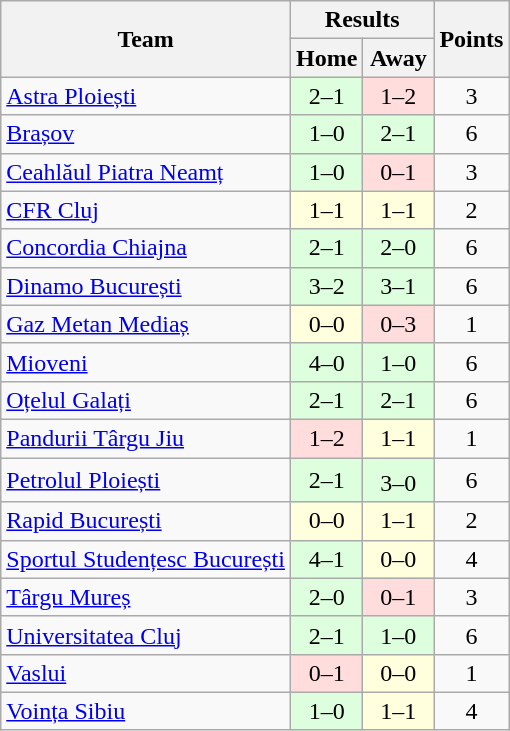<table class="wikitable" style="text-align:center">
<tr>
<th rowspan=2>Team</th>
<th colspan=2>Results</th>
<th rowspan=2>Points</th>
</tr>
<tr>
<th width=40>Home</th>
<th width=40>Away</th>
</tr>
<tr>
<td align=left><a href='#'>Astra Ploiești</a></td>
<td style="background:#dfd;">2–1</td>
<td style="background:#fdd;">1–2</td>
<td>3</td>
</tr>
<tr>
<td align=left><a href='#'>Brașov</a></td>
<td style="background:#dfd;">1–0</td>
<td style="background:#dfd;">2–1</td>
<td>6</td>
</tr>
<tr>
<td align=left><a href='#'>Ceahlăul Piatra Neamț</a></td>
<td style="background:#dfd;">1–0</td>
<td style="background:#fdd;">0–1</td>
<td>3</td>
</tr>
<tr>
<td align=left><a href='#'>CFR Cluj</a></td>
<td style="background:#ffd;">1–1</td>
<td style="background:#ffd;">1–1</td>
<td>2</td>
</tr>
<tr>
<td align=left><a href='#'>Concordia Chiajna</a></td>
<td style="background:#dfd;">2–1</td>
<td style="background:#dfd;">2–0</td>
<td>6</td>
</tr>
<tr>
<td align=left><a href='#'>Dinamo București</a></td>
<td style="background:#dfd;">3–2</td>
<td style="background:#dfd;">3–1</td>
<td>6</td>
</tr>
<tr>
<td align=left><a href='#'>Gaz Metan Mediaș</a></td>
<td style="background:#ffd;">0–0</td>
<td style="background:#fdd;">0–3</td>
<td>1</td>
</tr>
<tr>
<td align=left><a href='#'>Mioveni</a></td>
<td style="background:#dfd;">4–0</td>
<td style="background:#dfd;">1–0</td>
<td>6</td>
</tr>
<tr>
<td align=left><a href='#'>Oțelul Galați</a></td>
<td style="background:#dfd;">2–1</td>
<td style="background:#dfd;">2–1</td>
<td>6</td>
</tr>
<tr>
<td align=left><a href='#'>Pandurii Târgu Jiu</a></td>
<td style="background:#fdd;">1–2</td>
<td style="background:#ffd;">1–1</td>
<td>1</td>
</tr>
<tr>
<td align=left><a href='#'>Petrolul Ploiești</a></td>
<td style="background:#dfd;">2–1</td>
<td style="background:#dfd;">3–0<sup></sup></td>
<td>6</td>
</tr>
<tr>
<td align=left><a href='#'>Rapid București</a></td>
<td style="background:#ffd;">0–0</td>
<td style="background:#ffd;">1–1</td>
<td>2</td>
</tr>
<tr>
<td align=left><a href='#'>Sportul Studențesc București</a></td>
<td style="background:#dfd;">4–1</td>
<td style="background:#ffd;">0–0</td>
<td>4</td>
</tr>
<tr>
<td align=left><a href='#'>Târgu Mureș</a></td>
<td style="background:#dfd;">2–0</td>
<td style="background:#fdd;">0–1</td>
<td>3</td>
</tr>
<tr>
<td align=left><a href='#'>Universitatea Cluj</a></td>
<td style="background:#dfd;">2–1</td>
<td style="background:#dfd;">1–0</td>
<td>6</td>
</tr>
<tr>
<td align=left><a href='#'>Vaslui</a></td>
<td style="background:#fdd;">0–1</td>
<td style="background:#ffd;">0–0</td>
<td>1</td>
</tr>
<tr>
<td align=left><a href='#'>Voința Sibiu</a></td>
<td style="background:#dfd;">1–0</td>
<td style="background:#ffd;">1–1</td>
<td>4</td>
</tr>
</table>
